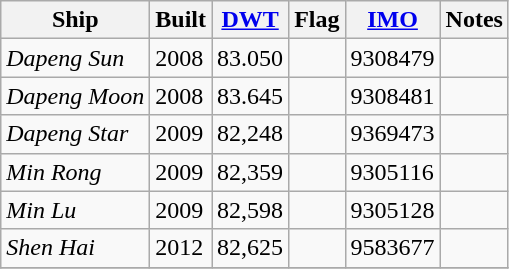<table class="wikitable">
<tr>
<th>Ship</th>
<th>Built</th>
<th><a href='#'>DWT</a></th>
<th>Flag</th>
<th><a href='#'>IMO</a></th>
<th>Notes</th>
</tr>
<tr>
<td><em>Dapeng Sun</em></td>
<td>2008</td>
<td align=right>83.050</td>
<td></td>
<td>9308479</td>
<td></td>
</tr>
<tr>
<td><em>Dapeng Moon</em></td>
<td>2008</td>
<td align=right>83.645</td>
<td></td>
<td>9308481</td>
<td></td>
</tr>
<tr>
<td><em>Dapeng Star</em></td>
<td>2009</td>
<td align=right>82,248</td>
<td></td>
<td>9369473</td>
<td></td>
</tr>
<tr>
<td><em>Min Rong</em></td>
<td>2009</td>
<td align=right>82,359</td>
<td></td>
<td>9305116</td>
<td></td>
</tr>
<tr>
<td><em>Min Lu</em></td>
<td>2009</td>
<td align=right>82,598</td>
<td></td>
<td>9305128</td>
<td></td>
</tr>
<tr>
<td><em>Shen Hai</em></td>
<td>2012</td>
<td align=right>82,625</td>
<td></td>
<td>9583677</td>
<td></td>
</tr>
<tr>
</tr>
</table>
